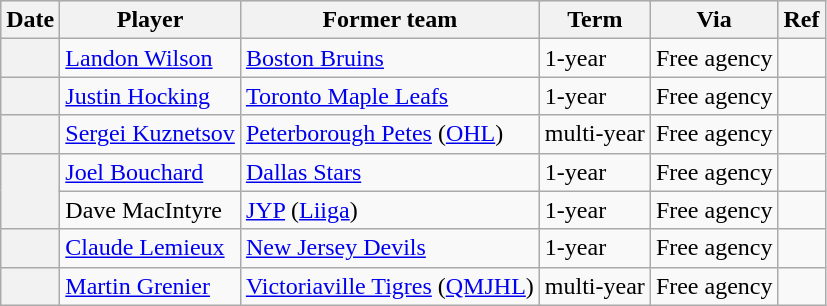<table class="wikitable plainrowheaders">
<tr style="background:#ddd; text-align:center;">
<th>Date</th>
<th>Player</th>
<th>Former team</th>
<th>Term</th>
<th>Via</th>
<th>Ref</th>
</tr>
<tr>
<th scope="row"></th>
<td><a href='#'>Landon Wilson</a></td>
<td><a href='#'>Boston Bruins</a></td>
<td>1-year</td>
<td>Free agency</td>
<td></td>
</tr>
<tr>
<th scope="row"></th>
<td><a href='#'>Justin Hocking</a></td>
<td><a href='#'>Toronto Maple Leafs</a></td>
<td>1-year</td>
<td>Free agency</td>
<td></td>
</tr>
<tr>
<th scope="row"></th>
<td><a href='#'>Sergei Kuznetsov</a></td>
<td><a href='#'>Peterborough Petes</a> (<a href='#'>OHL</a>)</td>
<td>multi-year</td>
<td>Free agency</td>
<td></td>
</tr>
<tr>
<th scope="row" rowspan=2></th>
<td><a href='#'>Joel Bouchard</a></td>
<td><a href='#'>Dallas Stars</a></td>
<td>1-year</td>
<td>Free agency</td>
<td></td>
</tr>
<tr>
<td>Dave MacIntyre</td>
<td><a href='#'>JYP</a> (<a href='#'>Liiga</a>)</td>
<td>1-year</td>
<td>Free agency</td>
<td></td>
</tr>
<tr>
<th scope="row"></th>
<td><a href='#'>Claude Lemieux</a></td>
<td><a href='#'>New Jersey Devils</a></td>
<td>1-year</td>
<td>Free agency</td>
<td></td>
</tr>
<tr>
<th scope="row"></th>
<td><a href='#'>Martin Grenier</a></td>
<td><a href='#'>Victoriaville Tigres</a> (<a href='#'>QMJHL</a>)</td>
<td>multi-year</td>
<td>Free agency</td>
<td></td>
</tr>
</table>
